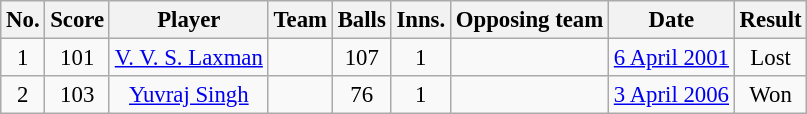<table class="wikitable sortable" style="font-size:95%">
<tr>
<th>No.</th>
<th>Score</th>
<th>Player</th>
<th>Team</th>
<th>Balls</th>
<th>Inns.</th>
<th>Opposing team</th>
<th>Date</th>
<th>Result</th>
</tr>
<tr align=center>
<td>1</td>
<td>101</td>
<td><a href='#'>V. V. S. Laxman</a></td>
<td></td>
<td>107</td>
<td>1</td>
<td></td>
<td><a href='#'>6 April 2001</a></td>
<td>Lost</td>
</tr>
<tr align=center>
<td>2</td>
<td>103</td>
<td><a href='#'>Yuvraj Singh</a></td>
<td></td>
<td>76</td>
<td>1</td>
<td></td>
<td><a href='#'>3 April 2006</a></td>
<td>Won</td>
</tr>
</table>
